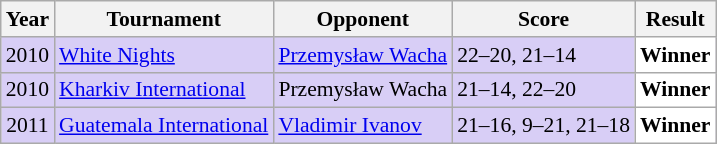<table class="sortable wikitable" style="font-size: 90%;">
<tr>
<th>Year</th>
<th>Tournament</th>
<th>Opponent</th>
<th>Score</th>
<th>Result</th>
</tr>
<tr style="background:#D8CEF6">
<td align="center">2010</td>
<td align="left"><a href='#'>White Nights</a></td>
<td align="left"> <a href='#'>Przemysław Wacha</a></td>
<td align="left">22–20, 21–14</td>
<td style="text-align:left; background:white"> <strong>Winner</strong></td>
</tr>
<tr style="background:#D8CEF6">
<td align="center">2010</td>
<td align="left"><a href='#'>Kharkiv International</a></td>
<td align="left"> Przemysław Wacha</td>
<td align="left">21–14, 22–20</td>
<td style="text-align:left; background:white"> <strong>Winner</strong></td>
</tr>
<tr style="background:#D8CEF6">
<td align="center">2011</td>
<td align="left"><a href='#'>Guatemala International</a></td>
<td align="left"> <a href='#'>Vladimir Ivanov</a></td>
<td align="left">21–16, 9–21, 21–18</td>
<td style="text-align:left; background:white"> <strong>Winner</strong></td>
</tr>
</table>
